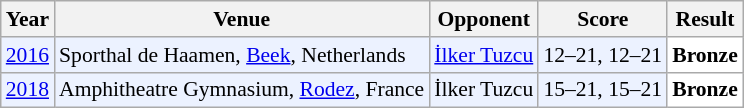<table class="sortable wikitable" style="font-size: 90%;">
<tr>
<th>Year</th>
<th>Venue</th>
<th>Opponent</th>
<th>Score</th>
<th>Result</th>
</tr>
<tr style="background:#ECF2FF">
<td align="center"><a href='#'>2016</a></td>
<td align="left">Sporthal de Haamen, <a href='#'>Beek</a>, Netherlands</td>
<td align="left"> <a href='#'>İlker Tuzcu</a></td>
<td align="left">12–21, 12–21</td>
<td style="text-align:left; background:white"> <strong>Bronze</strong></td>
</tr>
<tr style="background:#ECF2FF">
<td align="center"><a href='#'>2018</a></td>
<td align="left">Amphitheatre Gymnasium, <a href='#'>Rodez</a>, France</td>
<td align="left"> İlker Tuzcu</td>
<td align="left">15–21, 15–21</td>
<td style="text-align:left; background:white"> <strong>Bronze</strong></td>
</tr>
</table>
